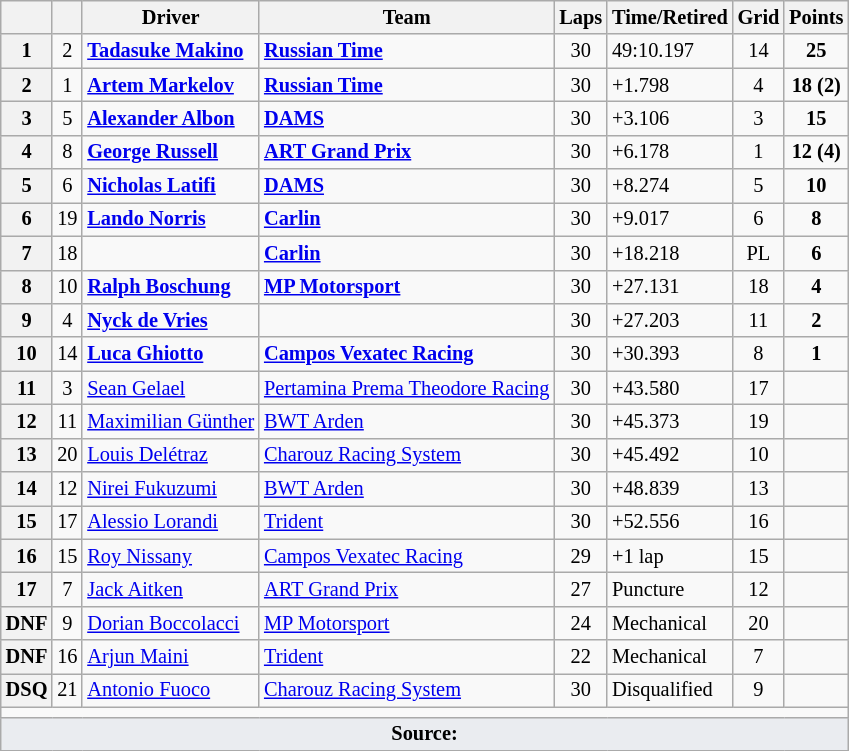<table class="wikitable" style="font-size: 85%;">
<tr>
<th></th>
<th></th>
<th>Driver</th>
<th>Team</th>
<th>Laps</th>
<th>Time/Retired</th>
<th>Grid</th>
<th>Points</th>
</tr>
<tr>
<th>1</th>
<td align="center">2</td>
<td> <strong><a href='#'>Tadasuke Makino</a></strong></td>
<td><strong><a href='#'>Russian Time</a></strong></td>
<td align="center">30</td>
<td>49:10.197</td>
<td align="center">14</td>
<td align="center"><strong>25</strong></td>
</tr>
<tr>
<th>2</th>
<td align="center">1</td>
<td> <strong><a href='#'>Artem Markelov</a></strong></td>
<td><strong><a href='#'>Russian Time</a></strong></td>
<td align="center">30</td>
<td>+1.798</td>
<td align="center">4</td>
<td align="center"><strong>18 (2)</strong></td>
</tr>
<tr>
<th>3</th>
<td align="center">5</td>
<td> <strong><a href='#'>Alexander Albon</a></strong></td>
<td><strong><a href='#'>DAMS</a></strong></td>
<td align="center">30</td>
<td>+3.106</td>
<td align="center">3</td>
<td align="center"><strong>15</strong></td>
</tr>
<tr>
<th>4</th>
<td align="center">8</td>
<td> <strong><a href='#'>George Russell</a></strong></td>
<td><strong><a href='#'>ART Grand Prix</a></strong></td>
<td align="center">30</td>
<td>+6.178</td>
<td align="center">1</td>
<td align="center"><strong>12 (4)</strong></td>
</tr>
<tr>
<th>5</th>
<td align="center">6</td>
<td> <strong><a href='#'>Nicholas Latifi</a></strong></td>
<td><strong><a href='#'>DAMS</a></strong></td>
<td align="center">30</td>
<td>+8.274</td>
<td align="center">5</td>
<td align="center"><strong>10</strong></td>
</tr>
<tr>
<th>6</th>
<td align="center">19</td>
<td> <strong><a href='#'>Lando Norris</a></strong></td>
<td><strong><a href='#'>Carlin</a></strong></td>
<td align="center">30</td>
<td>+9.017</td>
<td align="center">6</td>
<td align="center"><strong>8</strong></td>
</tr>
<tr>
<th>7</th>
<td align="center">18</td>
<td></td>
<td><strong><a href='#'>Carlin</a></strong></td>
<td align="center">30</td>
<td>+18.218</td>
<td align="center">PL</td>
<td align="center"><strong>6</strong></td>
</tr>
<tr>
<th>8</th>
<td align="center">10</td>
<td> <strong><a href='#'>Ralph Boschung</a></strong></td>
<td><strong><a href='#'>MP Motorsport</a></strong></td>
<td align="center">30</td>
<td>+27.131</td>
<td align="center">18</td>
<td align="center"><strong>4</strong></td>
</tr>
<tr>
<th>9</th>
<td align="center">4</td>
<td> <strong><a href='#'>Nyck de Vries</a></strong></td>
<td><strong></strong></td>
<td align="center">30</td>
<td>+27.203</td>
<td align="center">11</td>
<td align="center"><strong>2</strong></td>
</tr>
<tr>
<th>10</th>
<td align="center">14</td>
<td> <strong><a href='#'>Luca Ghiotto</a></strong></td>
<td><strong><a href='#'>Campos Vexatec Racing</a></strong></td>
<td align="center">30</td>
<td>+30.393</td>
<td align="center">8</td>
<td align="center"><strong>1</strong></td>
</tr>
<tr>
<th>11</th>
<td align="center">3</td>
<td> <a href='#'>Sean Gelael</a></td>
<td><a href='#'>Pertamina Prema Theodore Racing</a></td>
<td align="center">30</td>
<td>+43.580</td>
<td align="center">17</td>
<td align="center"></td>
</tr>
<tr>
<th>12</th>
<td align="center">11</td>
<td> <a href='#'>Maximilian Günther</a></td>
<td><a href='#'>BWT Arden</a></td>
<td align="center">30</td>
<td>+45.373</td>
<td align="center">19</td>
<td align="center"></td>
</tr>
<tr>
<th>13</th>
<td align="center">20</td>
<td> <a href='#'>Louis Delétraz</a></td>
<td><a href='#'>Charouz Racing System</a></td>
<td align="center">30</td>
<td>+45.492</td>
<td align="center">10</td>
<td align="center"></td>
</tr>
<tr>
<th>14</th>
<td align="center">12</td>
<td> <a href='#'>Nirei Fukuzumi</a></td>
<td><a href='#'>BWT Arden</a></td>
<td align="center">30</td>
<td>+48.839</td>
<td align="center">13</td>
<td align="center"></td>
</tr>
<tr>
<th>15</th>
<td align="center">17</td>
<td> <a href='#'>Alessio Lorandi</a></td>
<td><a href='#'>Trident</a></td>
<td align="center">30</td>
<td>+52.556</td>
<td align="center">16</td>
<td align="center"></td>
</tr>
<tr>
<th>16</th>
<td align="center">15</td>
<td> <a href='#'>Roy Nissany</a></td>
<td><a href='#'>Campos Vexatec Racing</a></td>
<td align="center">29</td>
<td>+1 lap</td>
<td align="center">15</td>
<td align="center"></td>
</tr>
<tr>
<th>17</th>
<td align="center">7</td>
<td> <a href='#'>Jack Aitken</a></td>
<td><a href='#'>ART Grand Prix</a></td>
<td align="center">27</td>
<td>Puncture</td>
<td align="center">12</td>
<td align="center"></td>
</tr>
<tr>
<th>DNF</th>
<td align="center">9</td>
<td> <a href='#'>Dorian Boccolacci</a></td>
<td><a href='#'>MP Motorsport</a></td>
<td align="center">24</td>
<td>Mechanical</td>
<td align="center">20</td>
<td align="center"></td>
</tr>
<tr>
<th>DNF</th>
<td align="center">16</td>
<td> <a href='#'>Arjun Maini</a></td>
<td><a href='#'>Trident</a></td>
<td align="center">22</td>
<td>Mechanical</td>
<td align="center">7</td>
<td align="center"></td>
</tr>
<tr>
<th>DSQ</th>
<td align="center">21</td>
<td> <a href='#'>Antonio Fuoco</a></td>
<td><a href='#'>Charouz Racing System</a></td>
<td align="center">30</td>
<td>Disqualified</td>
<td align="center">9</td>
<td align="center"></td>
</tr>
<tr>
<td colspan="8" align="center"></td>
</tr>
<tr>
<td colspan="8" style="background:#eaecf0; text-align:center;"><strong>Source:</strong></td>
</tr>
</table>
